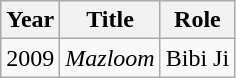<table class="wikitable sortable plainrowheaders">
<tr style="text-align:center;">
<th scope="col">Year</th>
<th scope="col">Title</th>
<th scope="col">Role</th>
</tr>
<tr>
<td>2009</td>
<td><em>Mazloom</em></td>
<td>Bibi Ji</td>
</tr>
</table>
